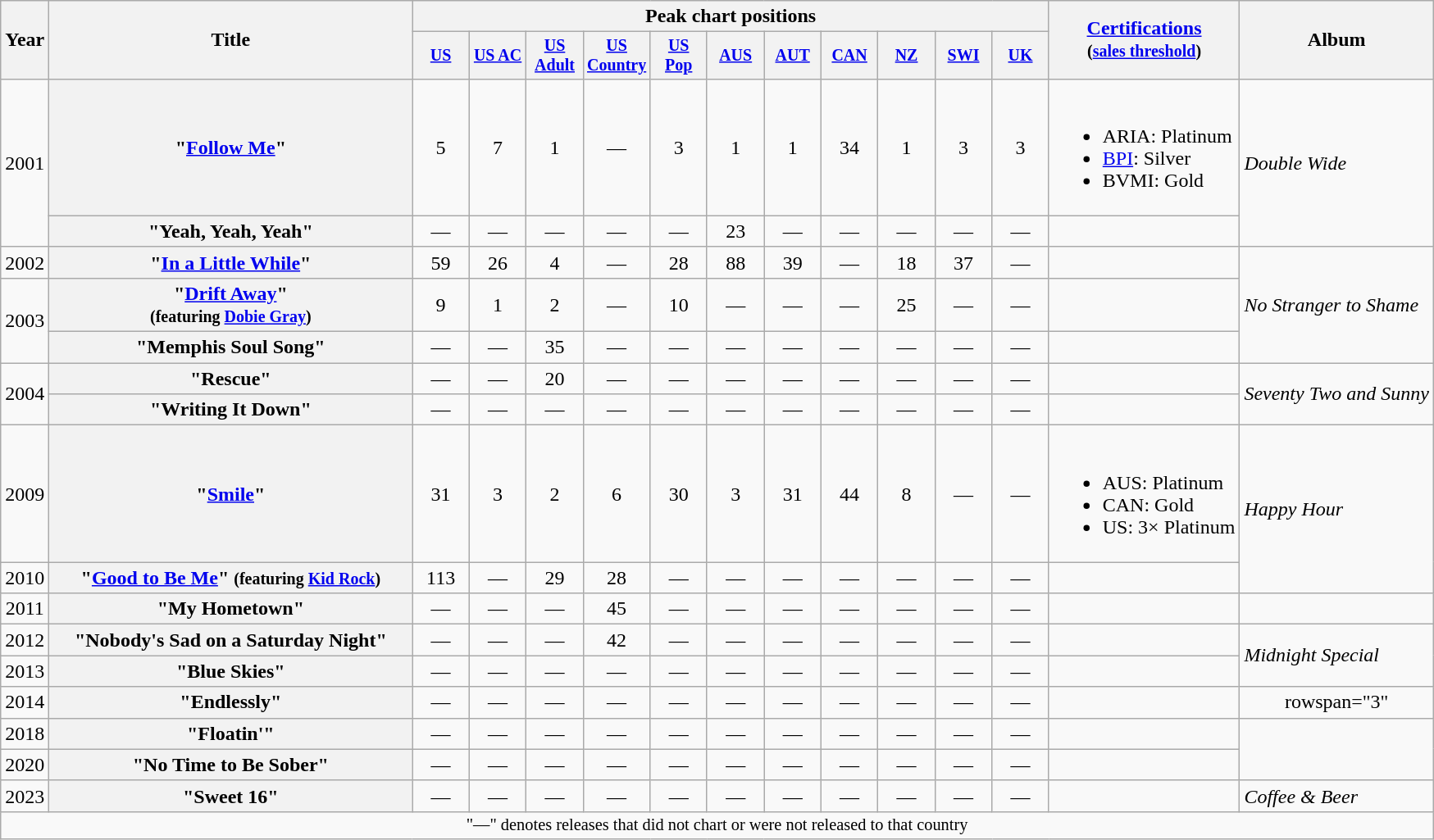<table class="wikitable plainrowheaders" style="text-align:center;">
<tr>
<th rowspan="2">Year</th>
<th rowspan="2" style="width:18em;">Title</th>
<th colspan="11">Peak chart positions</th>
<th rowspan="2"><a href='#'>Certifications</a><br><small>(<a href='#'>sales threshold</a>)</small></th>
<th rowspan="2">Album</th>
</tr>
<tr style="font-size:smaller;">
<th style="width:40px;"><a href='#'>US</a><br></th>
<th style="width:40px;"><a href='#'>US AC</a><br></th>
<th style="width:40px;"><a href='#'>US Adult</a><br></th>
<th style="width:40px;"><a href='#'>US Country</a><br></th>
<th style="width:40px;"><a href='#'>US<br>Pop</a><br></th>
<th style="width:40px;"><a href='#'>AUS</a><br></th>
<th style="width:40px;"><a href='#'>AUT</a><br></th>
<th style="width:40px;"><a href='#'>CAN</a><br></th>
<th style="width:40px;"><a href='#'>NZ</a><br></th>
<th style="width:40px;"><a href='#'>SWI</a><br></th>
<th style="width:40px;"><a href='#'>UK</a><br></th>
</tr>
<tr>
<td rowspan="2">2001</td>
<th scope="row">"<a href='#'>Follow Me</a>"</th>
<td>5</td>
<td>7</td>
<td>1</td>
<td>—</td>
<td>3</td>
<td>1</td>
<td>1</td>
<td>34</td>
<td>1</td>
<td>3</td>
<td>3</td>
<td style="text-align:left;"><br><ul><li>ARIA: Platinum</li><li><a href='#'>BPI</a>: Silver</li><li>BVMI: Gold</li></ul></td>
<td style="text-align:left;" rowspan="2"><em>Double Wide</em></td>
</tr>
<tr>
<th scope="row">"Yeah, Yeah, Yeah"</th>
<td>—</td>
<td>—</td>
<td>—</td>
<td>—</td>
<td>—</td>
<td>23</td>
<td>—</td>
<td>—</td>
<td>—</td>
<td>—</td>
<td>—</td>
<td></td>
</tr>
<tr>
<td>2002</td>
<th scope="row">"<a href='#'>In a Little While</a>"</th>
<td>59</td>
<td>26</td>
<td>4</td>
<td>—</td>
<td>28</td>
<td>88</td>
<td>39</td>
<td>—</td>
<td>18</td>
<td>37</td>
<td>—</td>
<td></td>
<td style="text-align:left;" rowspan="3"><em>No Stranger to Shame</em></td>
</tr>
<tr>
<td rowspan="2">2003</td>
<th scope="row">"<a href='#'>Drift Away</a>" <br><small>(featuring <a href='#'>Dobie Gray</a>)</small></th>
<td>9</td>
<td>1</td>
<td>2</td>
<td>—</td>
<td>10</td>
<td>—</td>
<td>—</td>
<td>—</td>
<td>25</td>
<td>—</td>
<td>—</td>
<td></td>
</tr>
<tr>
<th scope="row">"Memphis Soul Song"</th>
<td>—</td>
<td>—</td>
<td>35</td>
<td>—</td>
<td>—</td>
<td>—</td>
<td>—</td>
<td>—</td>
<td>—</td>
<td>—</td>
<td>—</td>
<td></td>
</tr>
<tr>
<td rowspan="2">2004</td>
<th scope="row">"Rescue"</th>
<td>—</td>
<td>—</td>
<td>20</td>
<td>—</td>
<td>—</td>
<td>—</td>
<td>—</td>
<td>—</td>
<td>—</td>
<td>—</td>
<td>—</td>
<td></td>
<td style="text-align:left;" rowspan="2"><em>Seventy Two and Sunny</em></td>
</tr>
<tr>
<th scope="row">"Writing It Down"</th>
<td>—</td>
<td>—</td>
<td>—</td>
<td>—</td>
<td>—</td>
<td>—</td>
<td>—</td>
<td>—</td>
<td>—</td>
<td>—</td>
<td>—</td>
<td></td>
</tr>
<tr>
<td>2009</td>
<th scope="row">"<a href='#'>Smile</a>"</th>
<td>31</td>
<td>3</td>
<td>2</td>
<td>6</td>
<td>30</td>
<td>3</td>
<td>31</td>
<td>44</td>
<td>8</td>
<td>—</td>
<td>—</td>
<td style="text-align:left;"><br><ul><li>AUS: Platinum</li><li>CAN: Gold</li><li>US: 3× Platinum</li></ul></td>
<td style="text-align:left;" rowspan="2"><em>Happy Hour</em></td>
</tr>
<tr>
<td>2010</td>
<th scope="row">"<a href='#'>Good to Be Me</a>" <small>(featuring <a href='#'>Kid Rock</a>)</small></th>
<td>113</td>
<td>—</td>
<td>29</td>
<td>28</td>
<td>—</td>
<td>—</td>
<td>—</td>
<td>—</td>
<td>—</td>
<td>—</td>
<td>—</td>
<td></td>
</tr>
<tr>
<td>2011</td>
<th scope="row">"My Hometown"</th>
<td>—</td>
<td>—</td>
<td>—</td>
<td>45</td>
<td>—</td>
<td>—</td>
<td>—</td>
<td>—</td>
<td>—</td>
<td>—</td>
<td>—</td>
<td></td>
<td></td>
</tr>
<tr>
<td>2012</td>
<th scope="row">"Nobody's Sad on a Saturday Night"</th>
<td>—</td>
<td>—</td>
<td>—</td>
<td>42</td>
<td>—</td>
<td>—</td>
<td>—</td>
<td>—</td>
<td>—</td>
<td>—</td>
<td>—</td>
<td></td>
<td style="text-align:left;" rowspan="2"><em>Midnight Special</em></td>
</tr>
<tr>
<td>2013</td>
<th scope="row">"Blue Skies"</th>
<td>—</td>
<td>—</td>
<td>—</td>
<td>—</td>
<td>—</td>
<td>—</td>
<td>—</td>
<td>—</td>
<td>—</td>
<td>—</td>
<td>—</td>
<td></td>
</tr>
<tr>
<td>2014</td>
<th scope="row">"Endlessly"</th>
<td>—</td>
<td>—</td>
<td>—</td>
<td>—</td>
<td>—</td>
<td>—</td>
<td>—</td>
<td>—</td>
<td>—</td>
<td>—</td>
<td>—</td>
<td></td>
<td>rowspan="3" </td>
</tr>
<tr>
<td>2018</td>
<th scope="row">"Floatin'"</th>
<td>—</td>
<td>—</td>
<td>—</td>
<td>—</td>
<td>—</td>
<td>—</td>
<td>—</td>
<td>—</td>
<td>—</td>
<td>—</td>
<td>—</td>
<td></td>
</tr>
<tr>
<td>2020</td>
<th scope="row">"No Time to Be Sober"</th>
<td>—</td>
<td>—</td>
<td>—</td>
<td>—</td>
<td>—</td>
<td>—</td>
<td>—</td>
<td>—</td>
<td>—</td>
<td>—</td>
<td>—</td>
<td></td>
</tr>
<tr>
<td>2023</td>
<th scope="row">"Sweet 16"</th>
<td>—</td>
<td>—</td>
<td>—</td>
<td>—</td>
<td>—</td>
<td>—</td>
<td>—</td>
<td>—</td>
<td>—</td>
<td>—</td>
<td>—</td>
<td></td>
<td style="text-align:left;"><em>Coffee & Beer</em></td>
</tr>
<tr>
<td colspan="20" style="font-size:85%">"—" denotes releases that did not chart or were not released to that country</td>
</tr>
</table>
